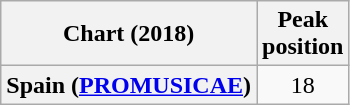<table class="wikitable plainrowheaders" style="text-align:center">
<tr>
<th scope="col">Chart (2018)</th>
<th scope="col">Peak<br>position</th>
</tr>
<tr>
<th scope="row">Spain (<a href='#'>PROMUSICAE</a>)</th>
<td>18</td>
</tr>
</table>
